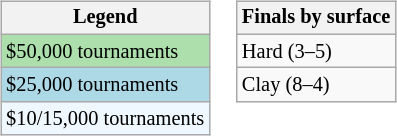<table>
<tr valign=top>
<td><br><table class=wikitable style="font-size:85%;">
<tr>
<th>Legend</th>
</tr>
<tr style="background:#addfad;">
<td>$50,000 tournaments</td>
</tr>
<tr style="background:lightblue;">
<td>$25,000 tournaments</td>
</tr>
<tr style="background:#f0f8ff;">
<td>$10/15,000 tournaments</td>
</tr>
</table>
</td>
<td><br><table class=wikitable style="font-size:85%;">
<tr>
<th>Finals by surface</th>
</tr>
<tr>
<td>Hard (3–5)</td>
</tr>
<tr>
<td>Clay (8–4)</td>
</tr>
</table>
</td>
</tr>
</table>
